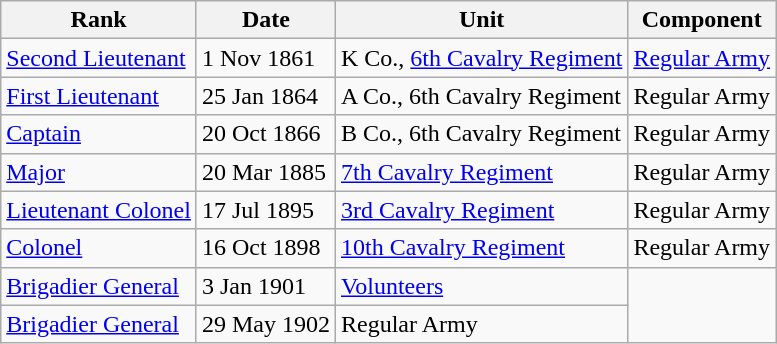<table class="wikitable">
<tr>
<th>Rank</th>
<th>Date</th>
<th>Unit</th>
<th>Component</th>
</tr>
<tr>
<td> <a href='#'>Second Lieutenant</a></td>
<td>1 Nov 1861</td>
<td>K Co., <a href='#'>6th Cavalry Regiment</a></td>
<td><a href='#'>Regular Army</a></td>
</tr>
<tr>
<td> <a href='#'>First Lieutenant</a></td>
<td>25 Jan 1864</td>
<td>A Co., 6th Cavalry Regiment</td>
<td>Regular Army</td>
</tr>
<tr>
<td> <a href='#'>Captain</a></td>
<td>20 Oct 1866</td>
<td>B Co., 6th Cavalry Regiment</td>
<td>Regular Army</td>
</tr>
<tr>
<td> <a href='#'>Major</a></td>
<td>20 Mar 1885</td>
<td><a href='#'>7th Cavalry Regiment</a></td>
<td>Regular Army</td>
</tr>
<tr>
<td> <a href='#'>Lieutenant Colonel</a></td>
<td>17 Jul 1895</td>
<td><a href='#'>3rd Cavalry Regiment</a></td>
<td>Regular Army</td>
</tr>
<tr>
<td> <a href='#'>Colonel</a></td>
<td>16 Oct 1898</td>
<td><a href='#'>10th Cavalry Regiment</a></td>
<td>Regular Army</td>
</tr>
<tr>
<td> <a href='#'>Brigadier General</a></td>
<td>3 Jan 1901</td>
<td><a href='#'>Volunteers</a></td>
</tr>
<tr>
<td> <a href='#'>Brigadier General</a></td>
<td>29 May 1902</td>
<td>Regular Army</td>
</tr>
</table>
